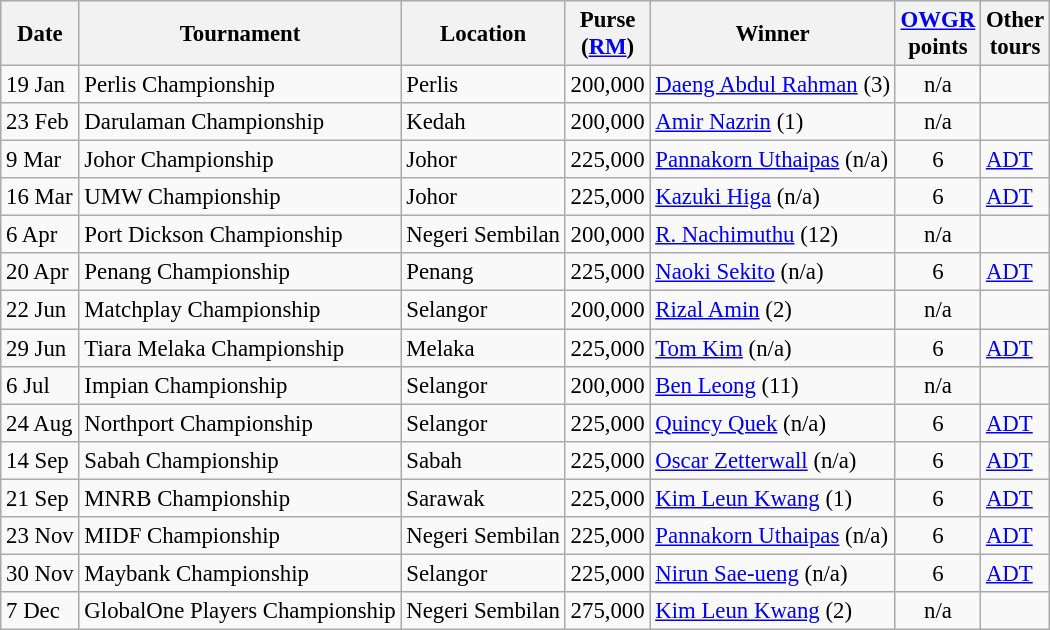<table class="wikitable" style="font-size:95%">
<tr>
<th>Date</th>
<th>Tournament</th>
<th>Location</th>
<th>Purse<br>(<a href='#'>RM</a>)</th>
<th>Winner</th>
<th><a href='#'>OWGR</a><br>points</th>
<th>Other<br>tours</th>
</tr>
<tr>
<td>19 Jan</td>
<td>Perlis Championship</td>
<td>Perlis</td>
<td align=right>200,000</td>
<td> <a href='#'>Daeng Abdul Rahman</a> (3)</td>
<td align=center>n/a</td>
<td></td>
</tr>
<tr>
<td>23 Feb</td>
<td>Darulaman Championship</td>
<td>Kedah</td>
<td align=right>200,000</td>
<td> <a href='#'>Amir Nazrin</a> (1)</td>
<td align=center>n/a</td>
<td></td>
</tr>
<tr>
<td>9 Mar</td>
<td>Johor Championship</td>
<td>Johor</td>
<td align=right>225,000</td>
<td> <a href='#'>Pannakorn Uthaipas</a> (n/a)</td>
<td align=center>6</td>
<td><a href='#'>ADT</a></td>
</tr>
<tr>
<td>16 Mar</td>
<td>UMW Championship</td>
<td>Johor</td>
<td align=right>225,000</td>
<td> <a href='#'>Kazuki Higa</a> (n/a)</td>
<td align=center>6</td>
<td><a href='#'>ADT</a></td>
</tr>
<tr>
<td>6 Apr</td>
<td>Port Dickson Championship</td>
<td>Negeri Sembilan</td>
<td align=right>200,000</td>
<td> <a href='#'>R. Nachimuthu</a> (12)</td>
<td align=center>n/a</td>
<td></td>
</tr>
<tr>
<td>20 Apr</td>
<td>Penang Championship</td>
<td>Penang</td>
<td align=right>225,000</td>
<td> <a href='#'>Naoki Sekito</a> (n/a)</td>
<td align=center>6</td>
<td><a href='#'>ADT</a></td>
</tr>
<tr>
<td>22 Jun</td>
<td>Matchplay Championship</td>
<td>Selangor</td>
<td align=right>200,000</td>
<td> <a href='#'>Rizal Amin</a> (2)</td>
<td align=center>n/a</td>
<td></td>
</tr>
<tr>
<td>29 Jun</td>
<td>Tiara Melaka Championship</td>
<td>Melaka</td>
<td align=right>225,000</td>
<td> <a href='#'>Tom Kim</a> (n/a)</td>
<td align=center>6</td>
<td><a href='#'>ADT</a></td>
</tr>
<tr>
<td>6 Jul</td>
<td>Impian Championship</td>
<td>Selangor</td>
<td align=right>200,000</td>
<td> <a href='#'>Ben Leong</a> (11)</td>
<td align=center>n/a</td>
<td></td>
</tr>
<tr>
<td>24 Aug</td>
<td>Northport Championship</td>
<td>Selangor</td>
<td align=right>225,000</td>
<td> <a href='#'>Quincy Quek</a> (n/a)</td>
<td align=center>6</td>
<td><a href='#'>ADT</a></td>
</tr>
<tr>
<td>14 Sep</td>
<td>Sabah Championship</td>
<td>Sabah</td>
<td align=right>225,000</td>
<td> <a href='#'>Oscar Zetterwall</a> (n/a)</td>
<td align=center>6</td>
<td><a href='#'>ADT</a></td>
</tr>
<tr>
<td>21 Sep</td>
<td>MNRB Championship</td>
<td>Sarawak</td>
<td align=right>225,000</td>
<td> <a href='#'>Kim Leun Kwang</a> (1)</td>
<td align=center>6</td>
<td><a href='#'>ADT</a></td>
</tr>
<tr>
<td>23 Nov</td>
<td>MIDF Championship</td>
<td>Negeri Sembilan</td>
<td align=right>225,000</td>
<td> <a href='#'>Pannakorn Uthaipas</a> (n/a)</td>
<td align=center>6</td>
<td><a href='#'>ADT</a></td>
</tr>
<tr>
<td>30 Nov</td>
<td>Maybank Championship</td>
<td>Selangor</td>
<td align=right>225,000</td>
<td> <a href='#'>Nirun Sae-ueng</a> (n/a)</td>
<td align=center>6</td>
<td><a href='#'>ADT</a></td>
</tr>
<tr>
<td>7 Dec</td>
<td>GlobalOne Players Championship</td>
<td>Negeri Sembilan</td>
<td align=right>275,000</td>
<td> <a href='#'>Kim Leun Kwang</a> (2)</td>
<td align=center>n/a</td>
<td></td>
</tr>
</table>
